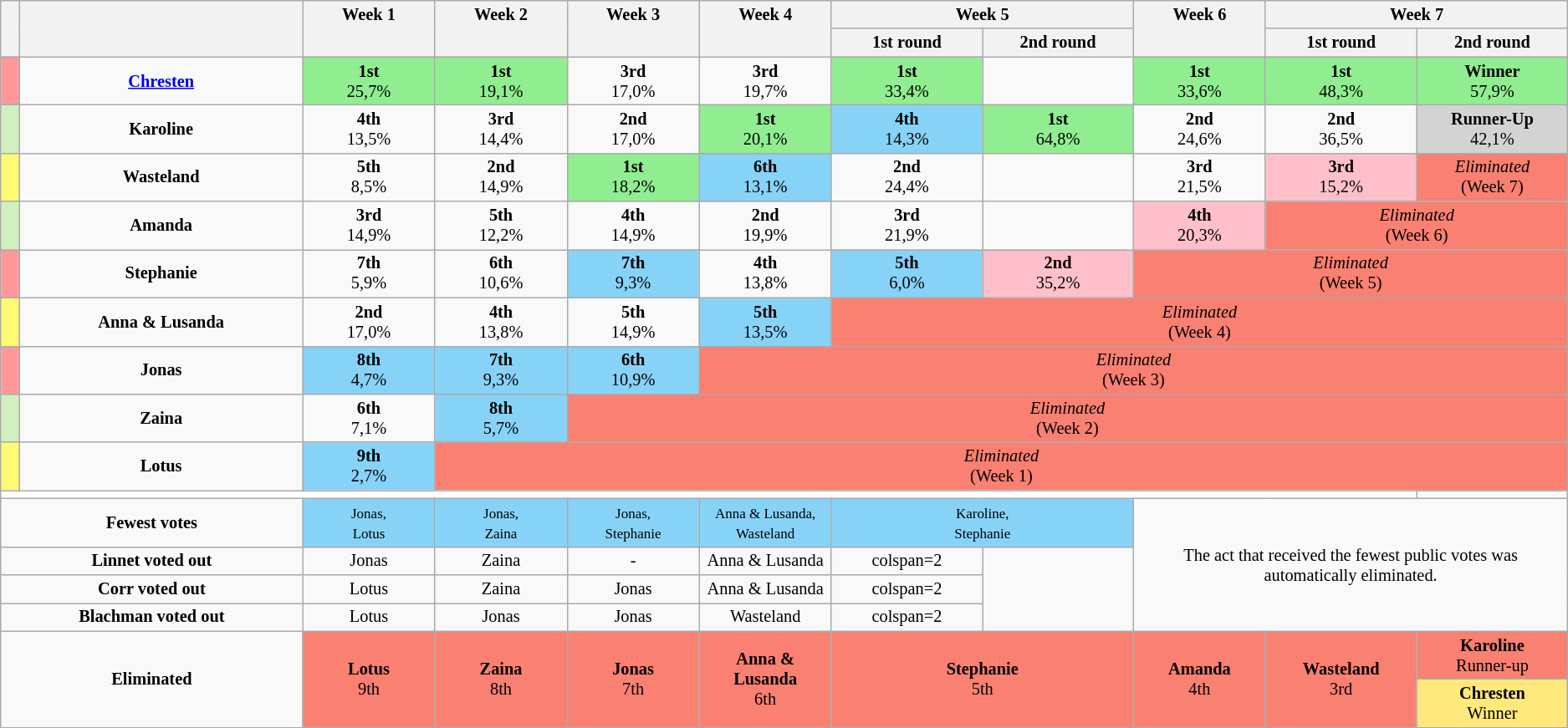<table class="wikitable" style="text-align:center; font-size:85%">
<tr>
<th style="width:1%" rowspan=2></th>
<th style="width:15%" rowspan=2></th>
<th style="width:7%" rowspan=2 valign=top>Week 1</th>
<th style="width:7%" rowspan=2 valign=top>Week 2</th>
<th style="width:7%" rowspan=2 valign=top>Week 3</th>
<th style="width:7%" rowspan=2 valign=top>Week 4</th>
<th colspan=2>Week 5</th>
<th style="width:7%" rowspan=2 valign=top>Week 6</th>
<th colspan=2>Week 7</th>
</tr>
<tr>
<th style="width:8%">1st round</th>
<th style="width:8%">2nd round</th>
<th style="width:8%">1st round</th>
<th style="width:8%">2nd round</th>
</tr>
<tr>
<td style="background:#ff9999"></td>
<td><strong><a href='#'>Chresten</a></strong></td>
<td bgcolor="lightgreen"><strong>1st</strong><br>25,7%</td>
<td bgcolor="lightgreen"><strong>1st</strong><br>19,1%</td>
<td><strong>3rd</strong><br>17,0%</td>
<td><strong>3rd</strong><br>19,7%</td>
<td bgcolor="lightgreen"><strong>1st</strong><br>33,4%</td>
<td></td>
<td bgcolor="lightgreen"><strong>1st</strong><br>33,6%</td>
<td bgcolor="lightgreen"><strong>1st</strong><br>48,3%</td>
<td bgcolor="lightgreen"><strong>Winner</strong><br>57,9%</td>
</tr>
<tr>
<td style="background:#d0f0c0"></td>
<td><strong>Karoline</strong></td>
<td><strong>4th</strong><br>13,5%</td>
<td><strong>3rd</strong><br>14,4%</td>
<td><strong>2nd</strong><br>17,0%</td>
<td bgcolor="lightgreen"><strong>1st</strong><br>20,1%</td>
<td bgcolor="#87D3F8"><strong>4th</strong><br>14,3%</td>
<td bgcolor="lightgreen"><strong>1st</strong><br>64,8%</td>
<td><strong>2nd</strong><br>24,6%</td>
<td><strong>2nd</strong><br>36,5%</td>
<td bgcolor="lightgrey"><strong>Runner-Up</strong><br>42,1%</td>
</tr>
<tr>
<td style="background:#fffa73"></td>
<td><strong>Wasteland</strong></td>
<td><strong>5th</strong><br>8,5%</td>
<td><strong>2nd</strong><br>14,9%</td>
<td bgcolor="lightgreen"><strong>1st</strong><br>18,2%</td>
<td bgcolor="#87D3F8"><strong>6th</strong><br>13,1%</td>
<td><strong>2nd</strong><br>24,4%</td>
<td></td>
<td><strong>3rd</strong><br>21,5%</td>
<td bgcolor="pink"><strong>3rd</strong><br>15,2%</td>
<td bgcolor="salmon" colspan=1><em>Eliminated</em><br>(Week 7)</td>
</tr>
<tr>
<td style="background:#d0f0c0"></td>
<td><strong>Amanda</strong></td>
<td><strong>3rd</strong><br>14,9%</td>
<td><strong>5th</strong><br>12,2%</td>
<td><strong>4th</strong><br>14,9%</td>
<td><strong>2nd</strong><br>19,9%</td>
<td><strong>3rd</strong><br>21,9%</td>
<td></td>
<td bgcolor="pink"><strong>4th</strong><br>20,3%</td>
<td bgcolor="salmon" colspan=2><em>Eliminated</em><br>(Week 6)</td>
</tr>
<tr>
<td style="background:#ff9999"></td>
<td><strong>Stephanie</strong></td>
<td><strong>7th</strong><br>5,9%</td>
<td><strong>6th</strong><br>10,6%</td>
<td bgcolor="#87D3F8"><strong>7th</strong><br>9,3%</td>
<td><strong>4th</strong><br>13,8%</td>
<td bgcolor="#87D3F8"><strong>5th</strong><br>6,0%</td>
<td bgcolor="pink"><strong>2nd</strong><br>35,2%</td>
<td bgcolor="salmon" colspan=3><em>Eliminated</em><br>(Week 5)</td>
</tr>
<tr>
<td style="background:#fffa73"></td>
<td><strong>Anna & Lusanda</strong></td>
<td><strong>2nd</strong><br>17,0%</td>
<td><strong>4th</strong><br>13,8%</td>
<td><strong>5th</strong><br>14,9%</td>
<td bgcolor="#87D3F8"><strong>5th</strong><br>13,5%</td>
<td bgcolor="salmon" colspan=5><em>Eliminated</em><br>(Week 4)</td>
</tr>
<tr>
<td style="background:#ff9999"></td>
<td><strong>Jonas</strong></td>
<td bgcolor="#87D3F8"><strong>8th</strong><br>4,7%</td>
<td bgcolor="#87D3F8"><strong>7th</strong><br>9,3%</td>
<td bgcolor="#87D3F8"><strong>6th</strong><br>10,9%</td>
<td bgcolor="salmon" colspan=6><em>Eliminated</em><br>(Week 3)</td>
</tr>
<tr>
<td style="background:#d0f0c0"></td>
<td><strong>Zaina</strong></td>
<td><strong>6th</strong><br>7,1%</td>
<td bgcolor="#87D3F8"><strong>8th</strong><br>5,7%</td>
<td bgcolor="salmon" colspan=7><em>Eliminated</em><br>(Week 2)</td>
</tr>
<tr>
<td style="background:#fffa73"></td>
<td><strong>Lotus</strong></td>
<td bgcolor="#87D3F8"><strong>9th</strong><br>2,7%</td>
<td bgcolor="salmon" colspan=8><em>Eliminated</em><br>(Week 1)</td>
</tr>
<tr>
<td style="background:#FFFFFF" colspan="10"></td>
</tr>
<tr>
<td colspan=2><strong>Fewest votes</strong></td>
<td style="background:#87D3F8"><small>Jonas,<br>Lotus</small></td>
<td style="background:#87D3F8"><small>Jonas,<br>Zaina</small></td>
<td style="background:#87D3F8"><small>Jonas,<br>Stephanie</small></td>
<td style="background:#87D3F8"><small>Anna & Lusanda,<br>Wasteland</small></td>
<td style="background:#87D3F8" colspan=2><small>Karoline,<br>Stephanie</small></td>
<td colspan=5 rowspan=4>The act that received the fewest public votes was automatically eliminated.</td>
</tr>
<tr>
<td colspan="2"><strong>Linnet voted out</strong></td>
<td>Jonas</td>
<td>Zaina</td>
<td>-</td>
<td>Anna & Lusanda</td>
<td>colspan=2 </td>
</tr>
<tr>
<td colspan="2"><strong>Corr voted out</strong></td>
<td>Lotus</td>
<td>Zaina</td>
<td>Jonas</td>
<td>Anna & Lusanda</td>
<td>colspan=2 </td>
</tr>
<tr>
<td colspan="2"><strong>Blachman voted out</strong></td>
<td>Lotus</td>
<td>Jonas</td>
<td>Jonas</td>
<td>Wasteland</td>
<td>colspan=2 </td>
</tr>
<tr>
<td colspan=2 rowspan=2><strong>Eliminated</strong></td>
<td style="background:#FA8072" rowspan=2><strong>Lotus</strong><br>9th</td>
<td style="background:#FA8072" rowspan=2><strong>Zaina</strong><br>8th</td>
<td style="background:#FA8072" rowspan=2><strong>Jonas</strong><br>7th</td>
<td style="background:#FA8072" rowspan=2><strong>Anna & Lusanda</strong><br>6th</td>
<td style="background:#FA8072" rowspan=2 colspan=2><strong>Stephanie</strong><br>5th</td>
<td style="background:#FA8072" rowspan=2><strong>Amanda</strong><br>4th</td>
<td style="background:#FA8072" rowspan=2><strong>Wasteland</strong><br>3rd</td>
<td style="background:#FA8072"><strong>Karoline</strong><br>Runner-up</td>
</tr>
<tr>
<td style="background:#FFE87C"><strong>Chresten</strong><br>Winner</td>
</tr>
<tr>
</tr>
</table>
